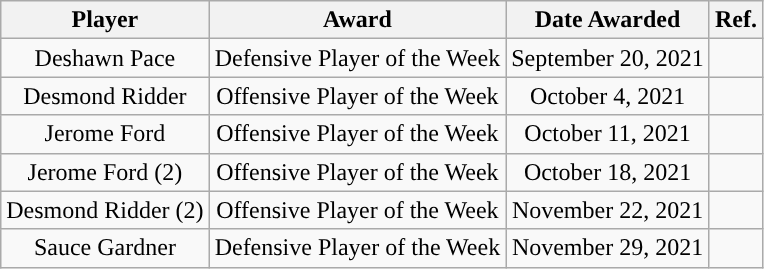<table class="wikitable sortable sortable" style="text-align: center">
<tr align=center>
<th>Player</th>
<th>Award</th>
<th>Date Awarded</th>
<th>Ref.</th>
</tr>
<tr>
<td>Deshawn Pace</td>
<td>Defensive Player of the Week</td>
<td>September 20, 2021</td>
<td></td>
</tr>
<tr>
<td>Desmond Ridder</td>
<td>Offensive Player of the Week</td>
<td>October 4, 2021</td>
<td></td>
</tr>
<tr>
<td>Jerome Ford</td>
<td>Offensive Player of the Week</td>
<td>October 11, 2021</td>
<td></td>
</tr>
<tr>
<td>Jerome Ford (2)</td>
<td>Offensive Player of the Week</td>
<td>October 18, 2021</td>
<td></td>
</tr>
<tr>
<td>Desmond Ridder (2)</td>
<td>Offensive Player of the Week</td>
<td>November 22, 2021</td>
<td></td>
</tr>
<tr>
<td>Sauce Gardner</td>
<td>Defensive Player of the Week</td>
<td>November 29, 2021</td>
<td></td>
</tr>
</table>
